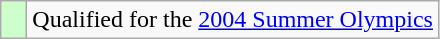<table class="wikitable" style="text-align: left;">
<tr>
<td width=10px bgcolor=#ccffcc></td>
<td>Qualified for the <a href='#'>2004 Summer Olympics</a></td>
</tr>
</table>
